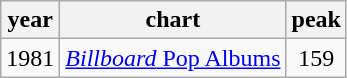<table class="wikitable" style="text-align:center">
<tr>
<th>year</th>
<th>chart</th>
<th>peak</th>
</tr>
<tr>
<td>1981</td>
<td><a href='#'><em>Billboard</em> Pop Albums</a></td>
<td>159</td>
</tr>
</table>
